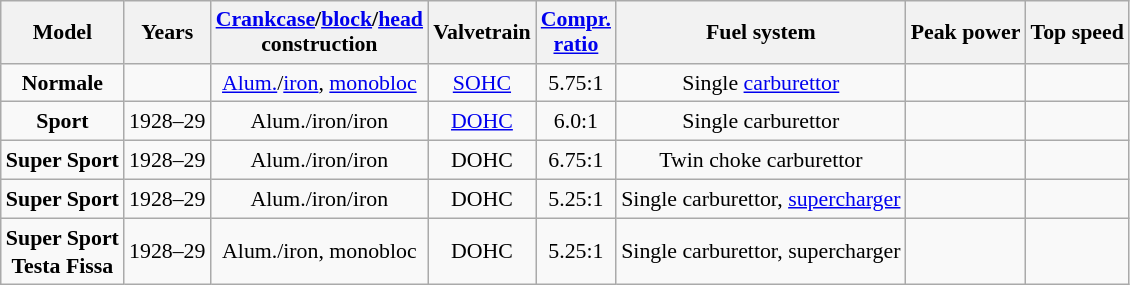<table class="wikitable" style="text-align:center; font-size:91%;">
<tr>
<th>Model</th>
<th>Years</th>
<th style="line-height:1.2em;"><a href='#'>Crankcase</a>/<wbr><a href='#'>block</a>/<a href='#'>head</a><br>construction</th>
<th>Valvetrain</th>
<th style="line-height:1.2em;"><a href='#'>Compr.<br>ratio</a></th>
<th style="line-height:1.2em;">Fuel system</th>
<th>Peak power</th>
<th>Top speed</th>
</tr>
<tr>
<td><strong>Normale</strong></td>
<td></td>
<td style="line-height:1.3em;"><a href='#'>Alum.</a>/<a href='#'>iron</a>, <a href='#'>monobloc</a></td>
<td><a href='#'>SOHC</a></td>
<td>5.75:1</td>
<td style="line-height:1.3em;">Single <a href='#'>carburettor</a></td>
<td style="line-height:1.3em;"> </td>
<td style="line-height:1.3em;"></td>
</tr>
<tr>
<td><strong>Sport</strong></td>
<td>1928–29</td>
<td>Alum./iron/iron</td>
<td><a href='#'>DOHC</a></td>
<td>6.0:1</td>
<td style="line-height:1.3em;">Single carburettor</td>
<td style="line-height:1.3em;"> </td>
<td style="line-height:1.3em;"></td>
</tr>
<tr>
<td><strong>Super Sport</strong></td>
<td>1928–29</td>
<td>Alum./iron/iron</td>
<td>DOHC</td>
<td>6.75:1</td>
<td style="line-height:1.3em;">Twin choke carburettor</td>
<td style="line-height:1.3em;"> </td>
<td style="line-height:1.3em;"></td>
</tr>
<tr>
<td style="line-height:1.3em;"><strong>Super Sport</strong><br></td>
<td>1928–29</td>
<td>Alum./iron/iron</td>
<td>DOHC</td>
<td>5.25:1</td>
<td style="line-height:1.3em;">Single carburettor, <a href='#'>supercharger</a></td>
<td style="line-height:1.3em;"> </td>
<td style="line-height:1.3em;"></td>
</tr>
<tr>
<td style="line-height:1.3em;"><strong>Super Sport<br>Testa Fissa</strong></td>
<td>1928–29</td>
<td style="line-height:1.3em;">Alum./iron, monobloc</td>
<td>DOHC</td>
<td>5.25:1</td>
<td style="line-height:1.3em;">Single carburettor, supercharger</td>
<td style="line-height:1.3em;"> </td>
<td style="line-height:1.3em;"></td>
</tr>
</table>
